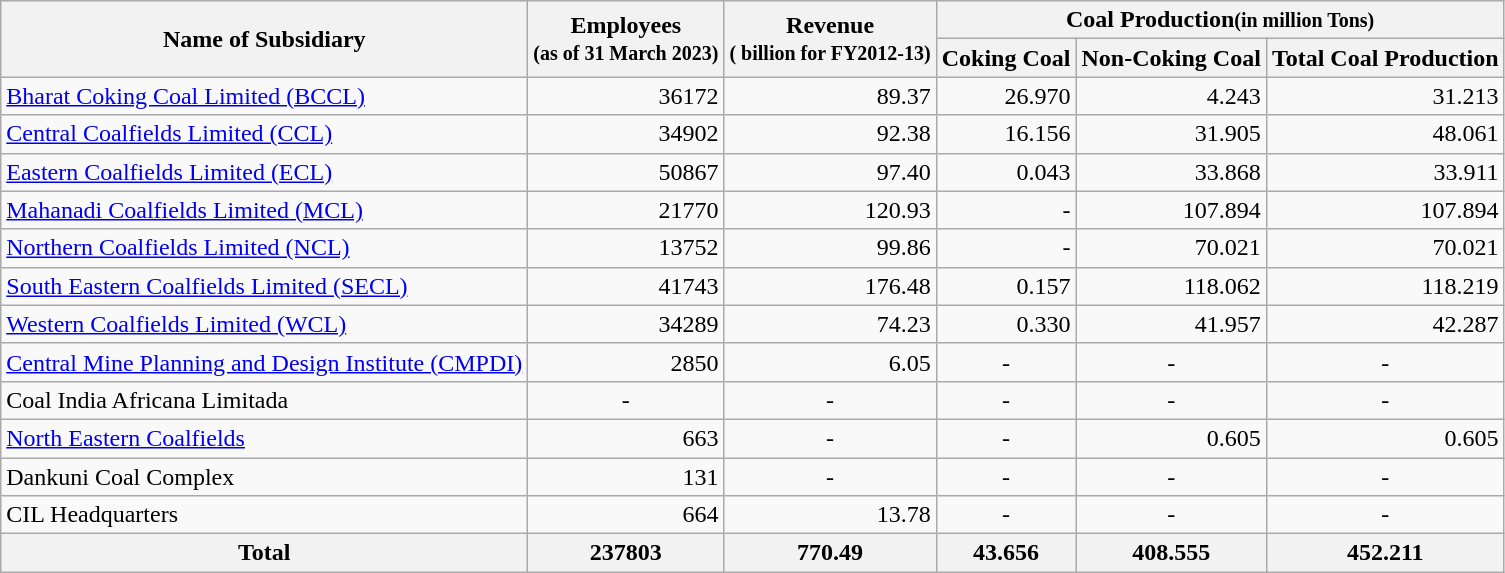<table class="wikitable sortable">
<tr>
<th rowspan="2">Name of Subsidiary</th>
<th ! rowspan="2" data-sort-type="numeric">Employees<br><small>(as of 31 March 2023)</small></th>
<th ! rowspan="2" data-sort-type="numeric">Revenue<br><small>( billion for FY2012-13)</small></th>
<th ! colspan="3">Coal Production<small>(in million Tons)</small></th>
</tr>
<tr>
<th data-sort-type="numeric">Coking Coal</th>
<th data-sort-type="numeric">Non-Coking Coal</th>
<th data-sort-type="numeric">Total Coal Production</th>
</tr>
<tr>
<td><a href='#'>Bharat Coking Coal Limited (BCCL)</a></td>
<td align="right">36172</td>
<td align="right">89.37</td>
<td align="right">26.970</td>
<td align="right">4.243</td>
<td align="right">31.213</td>
</tr>
<tr>
<td><a href='#'>Central Coalfields Limited (CCL)</a></td>
<td align="right">34902</td>
<td align="right">92.38</td>
<td align="right">16.156</td>
<td align="right">31.905</td>
<td align="right">48.061</td>
</tr>
<tr>
<td><a href='#'>Eastern Coalfields Limited (ECL)</a></td>
<td align="right">50867</td>
<td align="right">97.40</td>
<td align="right">0.043</td>
<td align="right">33.868</td>
<td align="right">33.911</td>
</tr>
<tr>
<td><a href='#'>Mahanadi Coalfields Limited (MCL)</a></td>
<td align="right">21770</td>
<td align="right">120.93</td>
<td align="right">-</td>
<td align="right">107.894</td>
<td align="right">107.894</td>
</tr>
<tr>
<td><a href='#'>Northern Coalfields Limited (NCL)</a></td>
<td align="right">13752</td>
<td align="right">99.86</td>
<td align="right">-</td>
<td align="right">70.021</td>
<td align="right">70.021</td>
</tr>
<tr>
<td><a href='#'>South Eastern Coalfields Limited (SECL)</a></td>
<td align="right">41743</td>
<td align="right">176.48</td>
<td align="right">0.157</td>
<td align="right">118.062</td>
<td align="right">118.219</td>
</tr>
<tr>
<td><a href='#'>Western Coalfields Limited (WCL)</a></td>
<td align="right">34289</td>
<td align="right">74.23</td>
<td align="right">0.330</td>
<td align="right">41.957</td>
<td align="right">42.287</td>
</tr>
<tr>
<td><a href='#'>Central Mine Planning and Design Institute (CMPDI)</a></td>
<td align="right">2850</td>
<td align="right">6.05</td>
<td align="center">-</td>
<td align="center">-</td>
<td align="center">-</td>
</tr>
<tr>
<td>Coal India Africana Limitada</td>
<td align="center">-</td>
<td align="center">-</td>
<td align="center">-</td>
<td align="center">-</td>
<td align="center">-</td>
</tr>
<tr>
<td><a href='#'>North Eastern Coalfields</a></td>
<td align="right">663</td>
<td align="center">-</td>
<td align="center">-</td>
<td align="right">0.605</td>
<td align="right">0.605</td>
</tr>
<tr>
<td>Dankuni Coal Complex</td>
<td align="right">131</td>
<td align="center">-</td>
<td align="center">-</td>
<td align="center">-</td>
<td align="center">-</td>
</tr>
<tr>
<td>CIL Headquarters</td>
<td align="right">664</td>
<td align="right">13.78</td>
<td align="center">-</td>
<td align="center">-</td>
<td align="center">-</td>
</tr>
<tr>
<th>Total</th>
<th align="right">237803</th>
<th align="right">770.49</th>
<th align="right">43.656</th>
<th align="right">408.555</th>
<th align="right">452.211</th>
</tr>
</table>
